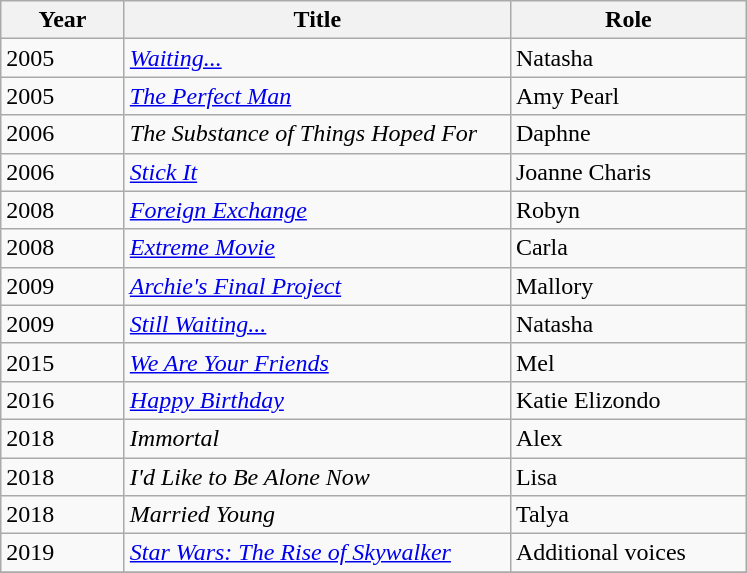<table class="wikitable sortable">
<tr>
<th style="width:75px;">Year</th>
<th style="width:250px;">Title</th>
<th style="width:150px;">Role</th>
</tr>
<tr>
<td>2005</td>
<td><em><a href='#'>Waiting...</a></em></td>
<td>Natasha</td>
</tr>
<tr>
<td>2005</td>
<td data-sort-value="Perfect Man, The"><em><a href='#'>The Perfect Man</a></em></td>
<td>Amy Pearl</td>
</tr>
<tr>
<td>2006</td>
<td data-sort-value="Substance of Things Hoped For, The"><em>The Substance of Things Hoped For</em></td>
<td>Daphne</td>
</tr>
<tr>
<td>2006</td>
<td><em><a href='#'>Stick It</a></em></td>
<td>Joanne Charis</td>
</tr>
<tr>
<td>2008</td>
<td><em><a href='#'>Foreign Exchange</a></em></td>
<td>Robyn</td>
</tr>
<tr>
<td>2008</td>
<td><em><a href='#'>Extreme Movie</a></em></td>
<td>Carla</td>
</tr>
<tr>
<td>2009</td>
<td><em><a href='#'>Archie's Final Project</a></em></td>
<td>Mallory</td>
</tr>
<tr>
<td>2009</td>
<td><em><a href='#'>Still Waiting...</a></em></td>
<td>Natasha</td>
</tr>
<tr>
<td>2015</td>
<td><em><a href='#'>We Are Your Friends</a></em></td>
<td>Mel</td>
</tr>
<tr>
<td>2016</td>
<td><em><a href='#'>Happy Birthday</a></em></td>
<td>Katie Elizondo</td>
</tr>
<tr>
<td>2018</td>
<td><em>Immortal</em></td>
<td>Alex</td>
</tr>
<tr>
<td>2018</td>
<td><em>I'd Like to Be Alone Now</em></td>
<td>Lisa</td>
</tr>
<tr>
<td>2018</td>
<td><em>Married Young</em></td>
<td>Talya</td>
</tr>
<tr>
<td>2019</td>
<td><em><a href='#'>Star Wars: The Rise of Skywalker</a></em></td>
<td>Additional voices</td>
</tr>
<tr>
</tr>
</table>
